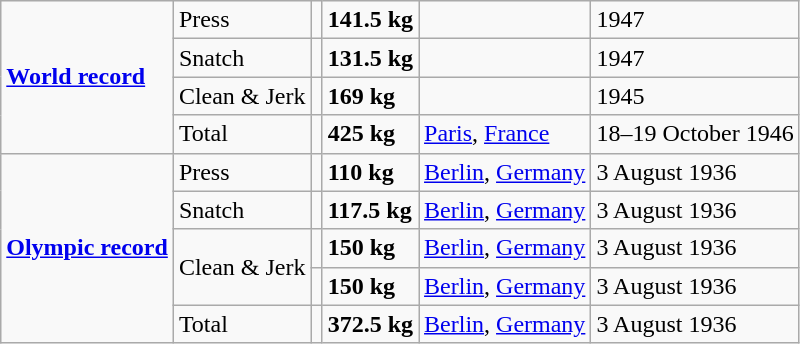<table class="wikitable">
<tr>
<td rowspan=4><strong><a href='#'>World record</a></strong></td>
<td>Press</td>
<td></td>
<td><strong>141.5 kg</strong></td>
<td></td>
<td>1947</td>
</tr>
<tr>
<td>Snatch</td>
<td></td>
<td><strong>131.5 kg</strong></td>
<td></td>
<td>1947</td>
</tr>
<tr>
<td>Clean & Jerk</td>
<td></td>
<td><strong>169 kg</strong></td>
<td></td>
<td>1945</td>
</tr>
<tr>
<td>Total</td>
<td></td>
<td><strong>425 kg</strong></td>
<td><a href='#'>Paris</a>, <a href='#'>France</a></td>
<td>18–19 October 1946</td>
</tr>
<tr>
<td rowspan=5><strong><a href='#'>Olympic record</a></strong></td>
<td>Press</td>
<td></td>
<td><strong>110 kg</strong></td>
<td><a href='#'>Berlin</a>, <a href='#'>Germany</a></td>
<td>3 August 1936</td>
</tr>
<tr>
<td>Snatch</td>
<td></td>
<td><strong>117.5 kg</strong></td>
<td><a href='#'>Berlin</a>, <a href='#'>Germany</a></td>
<td>3 August 1936</td>
</tr>
<tr>
<td rowspan=2>Clean & Jerk</td>
<td></td>
<td><strong>150 kg</strong></td>
<td><a href='#'>Berlin</a>, <a href='#'>Germany</a></td>
<td>3 August 1936</td>
</tr>
<tr>
<td></td>
<td><strong>150 kg</strong></td>
<td><a href='#'>Berlin</a>, <a href='#'>Germany</a></td>
<td>3 August 1936</td>
</tr>
<tr>
<td>Total</td>
<td></td>
<td><strong>372.5 kg</strong></td>
<td><a href='#'>Berlin</a>, <a href='#'>Germany</a></td>
<td>3 August 1936</td>
</tr>
</table>
